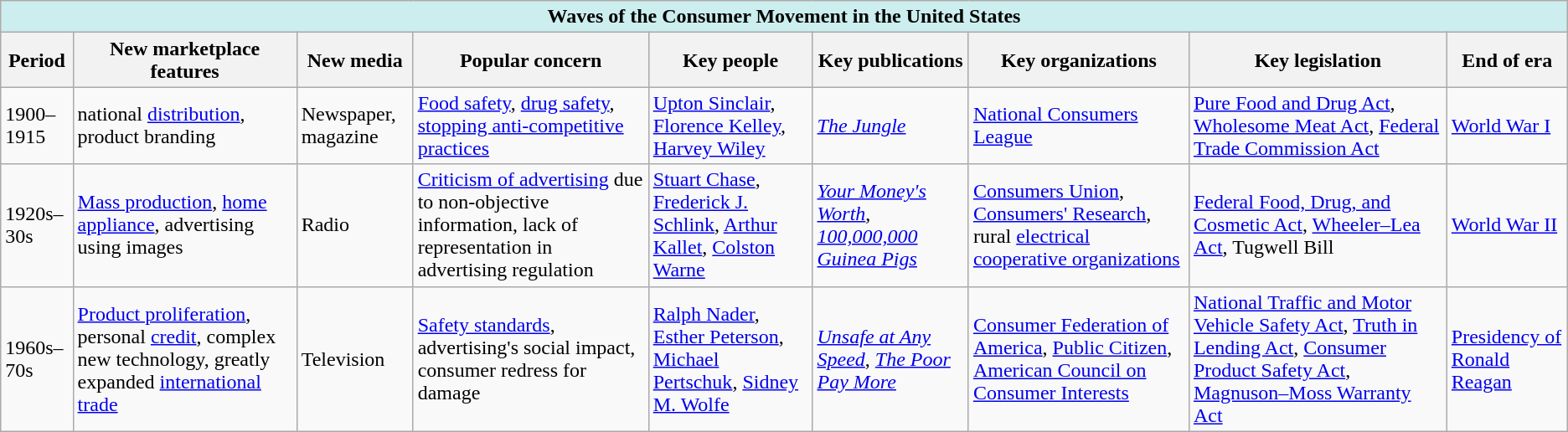<table class="wikitable">
<tr>
<th colspan="9" style="background-color: #CCEEEE;">Waves of the Consumer Movement in the United States</th>
</tr>
<tr>
<th>Period</th>
<th>New marketplace features</th>
<th>New media</th>
<th>Popular concern</th>
<th>Key people</th>
<th>Key publications</th>
<th>Key organizations</th>
<th>Key legislation</th>
<th>End of era</th>
</tr>
<tr>
<td>1900–1915</td>
<td>national <a href='#'>distribution</a>, product branding</td>
<td>Newspaper, magazine</td>
<td><a href='#'>Food safety</a>, <a href='#'>drug safety</a>, <a href='#'>stopping anti-competitive practices</a></td>
<td><a href='#'>Upton Sinclair</a>, <a href='#'>Florence Kelley</a>, <a href='#'>Harvey Wiley</a></td>
<td><em><a href='#'>The Jungle</a></em></td>
<td><a href='#'>National Consumers League</a></td>
<td><a href='#'>Pure Food and Drug Act</a>, <a href='#'>Wholesome Meat Act</a>, <a href='#'>Federal Trade Commission Act</a></td>
<td><a href='#'>World War I</a></td>
</tr>
<tr>
<td>1920s–30s</td>
<td><a href='#'>Mass production</a>, <a href='#'>home appliance</a>, advertising using images</td>
<td>Radio</td>
<td><a href='#'>Criticism of advertising</a> due to non-objective information, lack of representation in advertising regulation</td>
<td><a href='#'>Stuart Chase</a>, <a href='#'>Frederick J. Schlink</a>, <a href='#'>Arthur Kallet</a>, <a href='#'>Colston Warne</a></td>
<td><em><a href='#'>Your Money's Worth</a></em>, <em><a href='#'>100,000,000 Guinea Pigs</a></em></td>
<td><a href='#'>Consumers Union</a>, <a href='#'>Consumers' Research</a>, rural <a href='#'>electrical cooperative organizations</a></td>
<td><a href='#'>Federal Food, Drug, and Cosmetic Act</a>, <a href='#'>Wheeler–Lea Act</a>, Tugwell Bill</td>
<td><a href='#'>World War II</a></td>
</tr>
<tr>
<td>1960s–70s</td>
<td><a href='#'>Product proliferation</a>, personal <a href='#'>credit</a>, complex new technology, greatly expanded <a href='#'>international trade</a></td>
<td>Television</td>
<td><a href='#'>Safety standards</a>, advertising's social impact, consumer redress for damage</td>
<td><a href='#'>Ralph Nader</a>, <a href='#'>Esther Peterson</a>, <a href='#'>Michael Pertschuk</a>, <a href='#'>Sidney M. Wolfe</a></td>
<td><em><a href='#'>Unsafe at Any Speed</a></em>, <em><a href='#'>The Poor Pay More</a></em></td>
<td><a href='#'>Consumer Federation of America</a>, <a href='#'>Public Citizen</a>, <a href='#'>American Council on Consumer Interests</a></td>
<td><a href='#'>National Traffic and Motor Vehicle Safety Act</a>, <a href='#'>Truth in Lending Act</a>, <a href='#'>Consumer Product Safety Act</a>, <a href='#'>Magnuson–Moss Warranty Act</a></td>
<td><a href='#'>Presidency of Ronald Reagan</a></td>
</tr>
</table>
